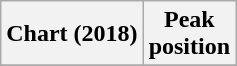<table class="wikitable plainrowheaders" style="text-align:center">
<tr>
<th scope="col">Chart (2018)</th>
<th scope="col">Peak<br> position</th>
</tr>
<tr>
</tr>
</table>
